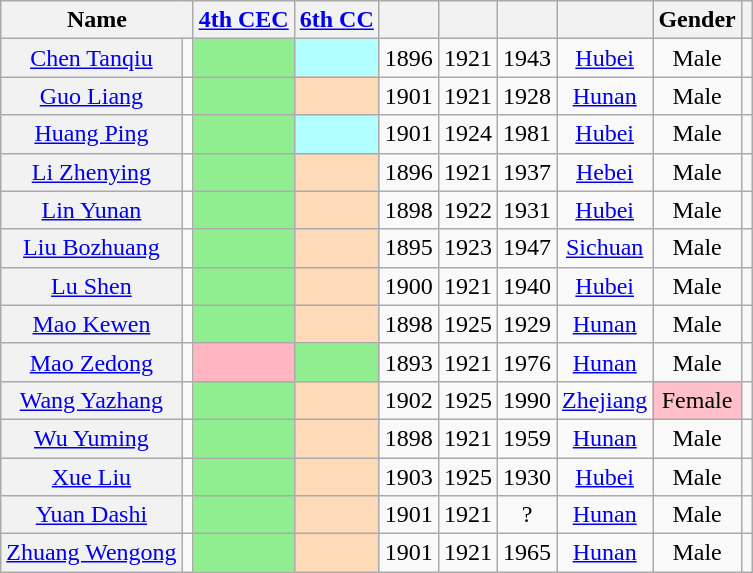<table class="wikitable sortable" style=text-align:center>
<tr>
<th scope=col colspan="2">Name</th>
<th scope="col"><a href='#'>4th CEC</a></th>
<th scope="col"><a href='#'>6th CC</a></th>
<th scope="col"></th>
<th scope="col"></th>
<th scope="col"></th>
<th scope="col"></th>
<th scope="col">Gender</th>
<th scope="col" class="unsortable"></th>
</tr>
<tr>
<th align="center" scope="row" style="font-weight:normal;"><a href='#'>Chen Tanqiu</a></th>
<td></td>
<td bgcolor = LightGreen></td>
<td bgcolor = #B2FFFF></td>
<td>1896</td>
<td>1921</td>
<td>1943</td>
<td><a href='#'>Hubei</a></td>
<td>Male</td>
<td></td>
</tr>
<tr>
<th align="center" scope="row" style="font-weight:normal;"><a href='#'>Guo Liang</a></th>
<td></td>
<td bgcolor = LightGreen></td>
<td bgcolor = PeachPuff></td>
<td>1901</td>
<td>1921</td>
<td>1928</td>
<td><a href='#'>Hunan</a></td>
<td>Male</td>
<td></td>
</tr>
<tr>
<th align="center" scope="row" style="font-weight:normal;"><a href='#'>Huang Ping</a></th>
<td></td>
<td bgcolor = LightGreen></td>
<td bgcolor = #B2FFFF></td>
<td>1901</td>
<td>1924</td>
<td>1981</td>
<td><a href='#'>Hubei</a></td>
<td>Male</td>
<td></td>
</tr>
<tr>
<th align="center" scope="row" style="font-weight:normal;"><a href='#'>Li Zhenying</a></th>
<td></td>
<td bgcolor = LightGreen></td>
<td bgcolor = PeachPuff></td>
<td>1896</td>
<td>1921</td>
<td>1937</td>
<td><a href='#'>Hebei</a></td>
<td>Male</td>
<td></td>
</tr>
<tr>
<th align="center" scope="row" style="font-weight:normal;"><a href='#'>Lin Yunan</a></th>
<td></td>
<td bgcolor = LightGreen></td>
<td bgcolor = PeachPuff></td>
<td>1898</td>
<td>1922</td>
<td>1931</td>
<td><a href='#'>Hubei</a></td>
<td>Male</td>
<td></td>
</tr>
<tr>
<th align="center" scope="row" style="font-weight:normal;"><a href='#'>Liu Bozhuang</a></th>
<td></td>
<td bgcolor = LightGreen></td>
<td bgcolor = PeachPuff></td>
<td>1895</td>
<td>1923</td>
<td>1947</td>
<td><a href='#'>Sichuan</a></td>
<td>Male</td>
<td></td>
</tr>
<tr>
<th align="center" scope="row" style="font-weight:normal;"><a href='#'>Lu Shen</a></th>
<td></td>
<td bgcolor = LightGreen></td>
<td bgcolor = PeachPuff></td>
<td>1900</td>
<td>1921</td>
<td>1940</td>
<td><a href='#'>Hubei</a></td>
<td>Male</td>
<td></td>
</tr>
<tr>
<th align="center" scope="row" style="font-weight:normal;"><a href='#'>Mao Kewen</a></th>
<td></td>
<td bgcolor = LightGreen></td>
<td bgcolor = PeachPuff></td>
<td>1898</td>
<td>1925</td>
<td>1929</td>
<td><a href='#'>Hunan</a></td>
<td>Male</td>
<td></td>
</tr>
<tr>
<th align="center" scope="row" style="font-weight:normal;"><a href='#'>Mao Zedong</a></th>
<td></td>
<td bgcolor = LightPink></td>
<td bgcolor = LightGreen></td>
<td>1893</td>
<td>1921</td>
<td>1976</td>
<td><a href='#'>Hunan</a></td>
<td>Male</td>
<td></td>
</tr>
<tr>
<th align="center" scope="row" style="font-weight:normal;"><a href='#'>Wang Yazhang</a></th>
<td></td>
<td bgcolor = LightGreen></td>
<td bgcolor = PeachPuff></td>
<td>1902</td>
<td>1925</td>
<td>1990</td>
<td><a href='#'>Zhejiang</a></td>
<td style="background: Pink">Female</td>
<td></td>
</tr>
<tr>
<th align="center" scope="row" style="font-weight:normal;"><a href='#'>Wu Yuming</a></th>
<td></td>
<td bgcolor = LightGreen></td>
<td bgcolor = PeachPuff></td>
<td>1898</td>
<td>1921</td>
<td>1959</td>
<td><a href='#'>Hunan</a></td>
<td>Male</td>
<td></td>
</tr>
<tr>
<th align="center" scope="row" style="font-weight:normal;"><a href='#'>Xue Liu</a></th>
<td></td>
<td bgcolor = LightGreen></td>
<td bgcolor = PeachPuff></td>
<td>1903</td>
<td>1925</td>
<td>1930</td>
<td><a href='#'>Hubei</a></td>
<td>Male</td>
<td></td>
</tr>
<tr>
<th align="center" scope="row" style="font-weight:normal;"><a href='#'>Yuan Dashi</a></th>
<td></td>
<td bgcolor = LightGreen></td>
<td bgcolor = PeachPuff></td>
<td>1901</td>
<td>1921</td>
<td>?</td>
<td><a href='#'>Hunan</a></td>
<td>Male</td>
<td></td>
</tr>
<tr>
<th align="center" scope="row" style="font-weight:normal;"><a href='#'>Zhuang Wengong</a></th>
<td></td>
<td bgcolor = LightGreen></td>
<td bgcolor = PeachPuff></td>
<td>1901</td>
<td>1921</td>
<td>1965</td>
<td><a href='#'>Hunan</a></td>
<td>Male</td>
<td></td>
</tr>
</table>
